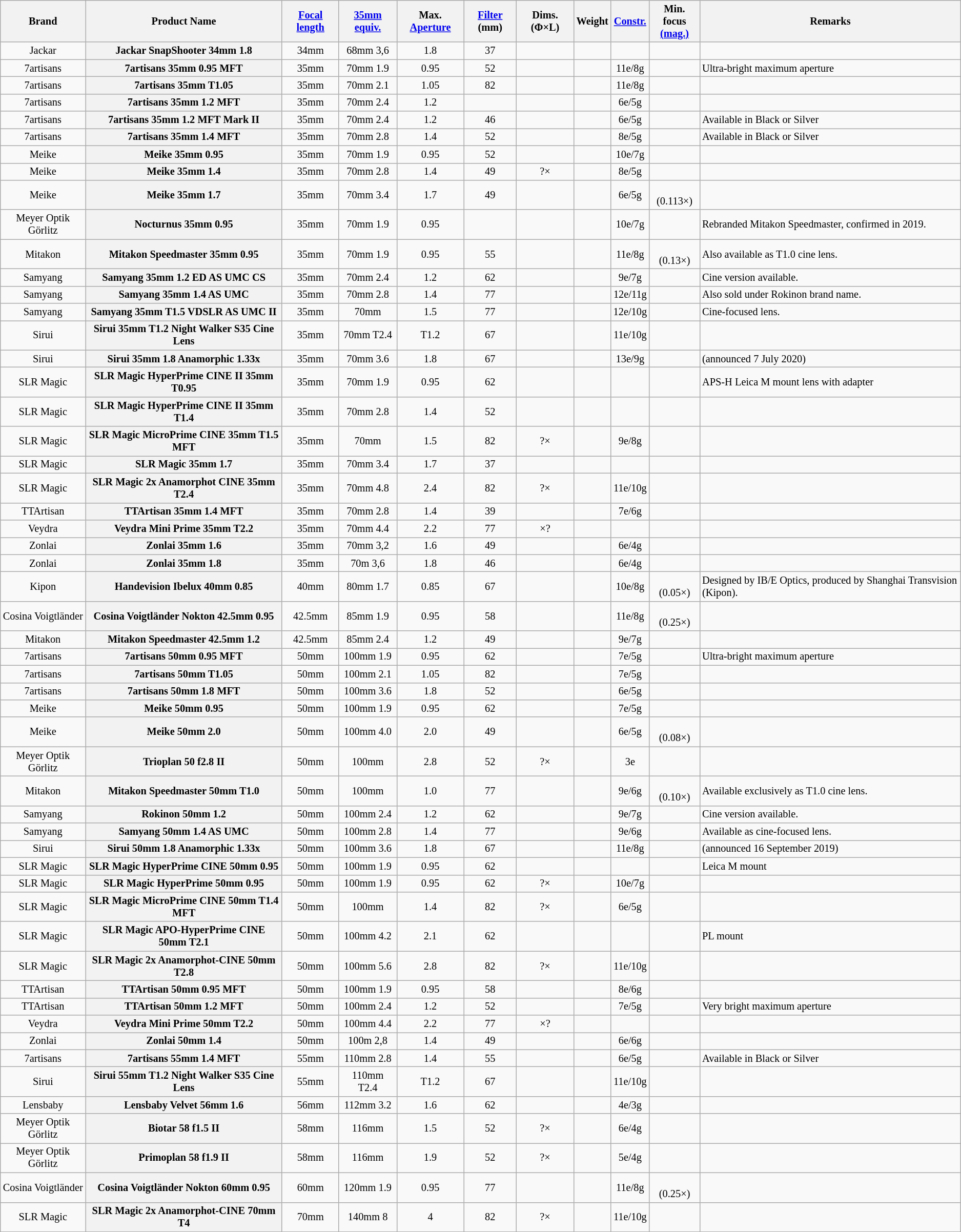<table class="wikitable sortable" style="font-size:85%;text-align:center;">
<tr>
<th>Brand</th>
<th>Product Name</th>
<th><a href='#'>Focal length</a></th>
<th><a href='#'>35mm equiv.</a></th>
<th>Max. <a href='#'>Aperture</a></th>
<th><a href='#'>Filter</a> (mm)</th>
<th>Dims. (Φ×L)</th>
<th>Weight</th>
<th><a href='#'>Constr.</a></th>
<th>Min. focus<br><a href='#'>(mag.)</a></th>
<th class="unsortable">Remarks</th>
</tr>
<tr>
<td>Jackar</td>
<th>Jackar SnapShooter 34mm 1.8</th>
<td>34mm</td>
<td>68mm 3,6</td>
<td>1.8</td>
<td>37</td>
<td></td>
<td></td>
<td></td>
<td></td>
<td style="text-align:left;"></td>
</tr>
<tr>
<td>7artisans</td>
<th>7artisans 35mm 0.95 MFT</th>
<td>35mm</td>
<td>70mm 1.9</td>
<td>0.95</td>
<td>52</td>
<td></td>
<td></td>
<td>11e/8g</td>
<td></td>
<td style="text-align:left;">Ultra-bright maximum aperture</td>
</tr>
<tr>
<td>7artisans</td>
<th>7artisans 35mm T1.05</th>
<td>35mm</td>
<td>70mm 2.1</td>
<td>1.05</td>
<td>82</td>
<td></td>
<td></td>
<td>11e/8g</td>
<td></td>
<td style="text-align:left;"></td>
</tr>
<tr>
<td>7artisans</td>
<th>7artisans 35mm 1.2 MFT</th>
<td>35mm</td>
<td>70mm 2.4</td>
<td>1.2</td>
<td></td>
<td></td>
<td></td>
<td>6e/5g</td>
<td></td>
<td style="text-align:left;"></td>
</tr>
<tr>
<td>7artisans</td>
<th>7artisans 35mm 1.2 MFT Mark II</th>
<td>35mm</td>
<td>70mm 2.4</td>
<td>1.2</td>
<td>46</td>
<td></td>
<td></td>
<td>6e/5g</td>
<td></td>
<td style="text-align:left;">Available in Black or Silver</td>
</tr>
<tr>
<td>7artisans</td>
<th>7artisans 35mm 1.4 MFT</th>
<td>35mm</td>
<td>70mm 2.8</td>
<td>1.4</td>
<td>52</td>
<td></td>
<td></td>
<td>8e/5g</td>
<td></td>
<td style="text-align:left;">Available in Black or Silver</td>
</tr>
<tr>
<td>Meike</td>
<th>Meike 35mm 0.95</th>
<td>35mm</td>
<td>70mm 1.9</td>
<td>0.95</td>
<td>52</td>
<td></td>
<td></td>
<td>10e/7g</td>
<td></td>
<td style="text-align:left;"></td>
</tr>
<tr>
<td>Meike</td>
<th>Meike 35mm 1.4</th>
<td>35mm</td>
<td>70mm 2.8</td>
<td>1.4</td>
<td>49</td>
<td>?×</td>
<td></td>
<td>8e/5g</td>
<td></td>
<td style="text-align:left;"></td>
</tr>
<tr>
<td>Meike</td>
<th>Meike 35mm 1.7</th>
<td>35mm</td>
<td>70mm 3.4</td>
<td>1.7</td>
<td>49</td>
<td></td>
<td></td>
<td>6e/5g</td>
<td><br>(0.113×)</td>
<td style="text-align:left;"></td>
</tr>
<tr>
<td>Meyer Optik Görlitz</td>
<th>Nocturnus 35mm 0.95</th>
<td>35mm</td>
<td>70mm 1.9</td>
<td>0.95</td>
<td></td>
<td></td>
<td></td>
<td>10e/7g</td>
<td></td>
<td style="text-align:left;"> Rebranded Mitakon Speedmaster, confirmed in 2019.</td>
</tr>
<tr>
<td>Mitakon</td>
<th>Mitakon Speedmaster 35mm 0.95</th>
<td>35mm</td>
<td>70mm 1.9</td>
<td>0.95</td>
<td>55</td>
<td></td>
<td></td>
<td>11e/8g</td>
<td><br>(0.13×)</td>
<td style="text-align:left;"> Also available as T1.0 cine lens.</td>
</tr>
<tr>
<td>Samyang</td>
<th>Samyang 35mm 1.2 ED AS UMC CS</th>
<td>35mm</td>
<td>70mm 2.4</td>
<td>1.2</td>
<td>62</td>
<td></td>
<td></td>
<td>9e/7g</td>
<td></td>
<td style="text-align:left;"> Cine version available.</td>
</tr>
<tr>
<td>Samyang</td>
<th>Samyang 35mm 1.4 AS UMC</th>
<td>35mm</td>
<td>70mm 2.8</td>
<td>1.4</td>
<td>77</td>
<td></td>
<td></td>
<td>12e/11g</td>
<td></td>
<td style="text-align:left;">Also sold under Rokinon brand name.</td>
</tr>
<tr>
<td>Samyang</td>
<th>Samyang 35mm T1.5 VDSLR AS UMC II</th>
<td>35mm</td>
<td>70mm</td>
<td>1.5</td>
<td>77</td>
<td></td>
<td></td>
<td>12e/10g</td>
<td></td>
<td style="text-align:left;">Cine-focused lens.</td>
</tr>
<tr>
<td>Sirui</td>
<th>Sirui 35mm T1.2 Night Walker S35 Cine Lens</th>
<td>35mm</td>
<td>70mm T2.4</td>
<td>T1.2</td>
<td>67</td>
<td></td>
<td></td>
<td>11e/10g</td>
<td></td>
<td style="text-align:left;"></td>
</tr>
<tr>
<td>Sirui</td>
<th>Sirui 35mm 1.8 Anamorphic 1.33x</th>
<td>35mm</td>
<td>70mm 3.6</td>
<td>1.8</td>
<td>67</td>
<td></td>
<td></td>
<td>13e/9g</td>
<td></td>
<td style="text-align:left;">(announced 7 July 2020)</td>
</tr>
<tr>
<td>SLR Magic</td>
<th>SLR Magic HyperPrime CINE II 35mm T0.95</th>
<td>35mm</td>
<td>70mm 1.9</td>
<td>0.95</td>
<td>62</td>
<td></td>
<td></td>
<td></td>
<td></td>
<td style="text-align:left;">APS-H Leica M mount lens with adapter</td>
</tr>
<tr>
<td>SLR Magic</td>
<th>SLR Magic HyperPrime CINE II 35mm T1.4</th>
<td>35mm</td>
<td>70mm 2.8</td>
<td>1.4</td>
<td>52</td>
<td></td>
<td></td>
<td></td>
<td></td>
<td style="text-align:left;"></td>
</tr>
<tr>
<td>SLR Magic</td>
<th>SLR Magic MicroPrime CINE 35mm T1.5 MFT</th>
<td>35mm</td>
<td>70mm</td>
<td>1.5</td>
<td>82</td>
<td>?×</td>
<td></td>
<td>9e/8g</td>
<td></td>
<td style="text-align:left;"></td>
</tr>
<tr>
<td>SLR Magic</td>
<th>SLR Magic 35mm 1.7</th>
<td>35mm</td>
<td>70mm 3.4</td>
<td>1.7</td>
<td>37</td>
<td></td>
<td></td>
<td></td>
<td></td>
<td style="text-align:left;"></td>
</tr>
<tr>
<td>SLR Magic</td>
<th>SLR Magic 2x Anamorphot CINE 35mm T2.4</th>
<td>35mm</td>
<td>70mm 4.8</td>
<td>2.4</td>
<td>82</td>
<td>?×</td>
<td></td>
<td>11e/10g</td>
<td></td>
<td style="text-align:left;"></td>
</tr>
<tr>
<td>TTArtisan</td>
<th>TTArtisan 35mm 1.4 MFT</th>
<td>35mm</td>
<td>70mm 2.8</td>
<td>1.4</td>
<td>39</td>
<td></td>
<td></td>
<td>7e/6g</td>
<td></td>
<td style="text-align:left;"></td>
</tr>
<tr>
<td>Veydra</td>
<th>Veydra Mini Prime 35mm T2.2</th>
<td>35mm</td>
<td>70mm 4.4</td>
<td>2.2</td>
<td>77</td>
<td>×?</td>
<td></td>
<td></td>
<td></td>
<td style="text-align:left;"></td>
</tr>
<tr>
<td>Zonlai</td>
<th>Zonlai 35mm 1.6</th>
<td>35mm</td>
<td>70mm 3,2</td>
<td>1.6</td>
<td>49</td>
<td></td>
<td></td>
<td>6e/4g</td>
<td></td>
<td style="text-align:left;"></td>
</tr>
<tr>
<td>Zonlai</td>
<th>Zonlai 35mm 1.8</th>
<td>35mm</td>
<td>70m 3,6</td>
<td>1.8</td>
<td>46</td>
<td></td>
<td></td>
<td>6e/4g</td>
<td></td>
<td style="text-align:left;"></td>
</tr>
<tr>
<td>Kipon</td>
<th>Handevision Ibelux 40mm 0.85</th>
<td>40mm</td>
<td>80mm 1.7</td>
<td>0.85</td>
<td>67</td>
<td></td>
<td></td>
<td>10e/8g</td>
<td><br>(0.05×)</td>
<td style="text-align:left;">Designed by IB/E Optics, produced by Shanghai Transvision (Kipon).</td>
</tr>
<tr>
<td>Cosina Voigtländer</td>
<th>Cosina Voigtländer Nokton 42.5mm 0.95</th>
<td>42.5mm</td>
<td>85mm 1.9</td>
<td>0.95</td>
<td>58</td>
<td></td>
<td></td>
<td>11e/8g</td>
<td><br>(0.25×)</td>
<td style="text-align:left;"></td>
</tr>
<tr>
<td>Mitakon</td>
<th>Mitakon Speedmaster 42.5mm 1.2</th>
<td>42.5mm</td>
<td>85mm 2.4</td>
<td>1.2</td>
<td>49</td>
<td></td>
<td></td>
<td>9e/7g</td>
<td></td>
<td style="text-align:left;"></td>
</tr>
<tr>
<td>7artisans</td>
<th>7artisans 50mm 0.95 MFT</th>
<td>50mm</td>
<td>100mm 1.9</td>
<td>0.95</td>
<td>62</td>
<td></td>
<td></td>
<td>7e/5g</td>
<td></td>
<td style="text-align:left;">Ultra-bright maximum aperture</td>
</tr>
<tr>
<td>7artisans</td>
<th>7artisans 50mm T1.05</th>
<td>50mm</td>
<td>100mm 2.1</td>
<td>1.05</td>
<td>82</td>
<td></td>
<td></td>
<td>7e/5g</td>
<td></td>
<td style="text-align:left;"></td>
</tr>
<tr>
<td>7artisans</td>
<th>7artisans 50mm 1.8 MFT</th>
<td>50mm</td>
<td>100mm 3.6</td>
<td>1.8</td>
<td>52</td>
<td></td>
<td></td>
<td>6e/5g</td>
<td></td>
<td style="text-align:left;"></td>
</tr>
<tr>
<td>Meike</td>
<th>Meike 50mm 0.95</th>
<td>50mm</td>
<td>100mm 1.9</td>
<td>0.95</td>
<td>62</td>
<td></td>
<td></td>
<td>7e/5g</td>
<td></td>
<td style="text-align:left;"></td>
</tr>
<tr>
<td>Meike</td>
<th>Meike 50mm 2.0</th>
<td>50mm</td>
<td>100mm 4.0</td>
<td>2.0</td>
<td>49</td>
<td></td>
<td></td>
<td>6e/5g</td>
<td><br>(0.08×)</td>
<td style="text-align:left;"></td>
</tr>
<tr>
<td>Meyer Optik Görlitz</td>
<th>Trioplan 50 f2.8 II</th>
<td>50mm</td>
<td>100mm</td>
<td>2.8</td>
<td>52</td>
<td>?×</td>
<td></td>
<td>3e</td>
<td></td>
<td style="text-align:left;"></td>
</tr>
<tr>
<td>Mitakon</td>
<th>Mitakon Speedmaster 50mm T1.0</th>
<td>50mm</td>
<td>100mm</td>
<td>1.0</td>
<td>77</td>
<td></td>
<td></td>
<td>9e/6g</td>
<td><br>(0.10×)</td>
<td style="text-align:left;">Available exclusively as T1.0 cine lens.</td>
</tr>
<tr>
<td>Samyang</td>
<th>Rokinon 50mm 1.2</th>
<td>50mm</td>
<td>100mm 2.4</td>
<td>1.2</td>
<td>62</td>
<td></td>
<td></td>
<td>9e/7g</td>
<td></td>
<td style="text-align:left;"> Cine version available.</td>
</tr>
<tr>
<td>Samyang</td>
<th>Samyang 50mm 1.4 AS UMC</th>
<td>50mm</td>
<td>100mm 2.8</td>
<td>1.4</td>
<td>77</td>
<td></td>
<td></td>
<td>9e/6g</td>
<td></td>
<td style="text-align:left;"> Available as cine-focused lens.</td>
</tr>
<tr>
<td>Sirui</td>
<th>Sirui 50mm 1.8 Anamorphic 1.33x</th>
<td>50mm</td>
<td>100mm 3.6</td>
<td>1.8</td>
<td>67</td>
<td></td>
<td></td>
<td>11e/8g</td>
<td></td>
<td style="text-align:left;">(announced 16 September 2019)</td>
</tr>
<tr>
<td>SLR Magic</td>
<th>SLR Magic HyperPrime CINE 50mm 0.95</th>
<td>50mm</td>
<td>100mm 1.9</td>
<td>0.95</td>
<td>62</td>
<td></td>
<td></td>
<td></td>
<td></td>
<td style="text-align:left;">Leica M mount</td>
</tr>
<tr>
<td>SLR Magic</td>
<th>SLR Magic HyperPrime 50mm 0.95</th>
<td>50mm</td>
<td>100mm 1.9</td>
<td>0.95</td>
<td>62</td>
<td>?×</td>
<td></td>
<td>10e/7g</td>
<td></td>
<td style="text-align:left;"></td>
</tr>
<tr>
<td>SLR Magic</td>
<th>SLR Magic MicroPrime CINE 50mm T1.4 MFT</th>
<td>50mm</td>
<td>100mm</td>
<td>1.4</td>
<td>82</td>
<td>?×</td>
<td></td>
<td>6e/5g</td>
<td></td>
<td style="text-align:left;"></td>
</tr>
<tr>
<td>SLR Magic</td>
<th>SLR Magic APO-HyperPrime CINE 50mm T2.1</th>
<td>50mm</td>
<td>100mm 4.2</td>
<td>2.1</td>
<td>62</td>
<td></td>
<td></td>
<td></td>
<td></td>
<td style="text-align:left;">PL mount</td>
</tr>
<tr>
<td>SLR Magic</td>
<th>SLR Magic 2x Anamorphot-CINE 50mm T2.8</th>
<td>50mm</td>
<td>100mm 5.6</td>
<td>2.8</td>
<td>82</td>
<td>?×</td>
<td></td>
<td>11e/10g</td>
<td></td>
<td style="text-align:left;"></td>
</tr>
<tr>
<td>TTArtisan</td>
<th>TTArtisan 50mm 0.95 MFT</th>
<td>50mm</td>
<td>100mm 1.9</td>
<td>0.95</td>
<td>58</td>
<td></td>
<td></td>
<td>8e/6g</td>
<td></td>
<td style="text-align:left;"></td>
</tr>
<tr>
<td>TTArtisan</td>
<th>TTArtisan 50mm 1.2 MFT</th>
<td>50mm</td>
<td>100mm 2.4</td>
<td>1.2</td>
<td>52</td>
<td></td>
<td></td>
<td>7e/5g</td>
<td></td>
<td style="text-align:left;">Very bright maximum aperture</td>
</tr>
<tr>
<td>Veydra</td>
<th>Veydra Mini Prime 50mm T2.2</th>
<td>50mm</td>
<td>100mm 4.4</td>
<td>2.2</td>
<td>77</td>
<td>×?</td>
<td></td>
<td></td>
<td></td>
<td style="text-align:left;"></td>
</tr>
<tr>
<td>Zonlai</td>
<th>Zonlai 50mm 1.4</th>
<td>50mm</td>
<td>100m 2,8</td>
<td>1.4</td>
<td>49</td>
<td></td>
<td></td>
<td>6e/6g</td>
<td></td>
<td style="text-align:left;"></td>
</tr>
<tr>
<td>7artisans</td>
<th>7artisans 55mm 1.4 MFT</th>
<td>55mm</td>
<td>110mm 2.8</td>
<td>1.4</td>
<td>55</td>
<td></td>
<td></td>
<td>6e/5g</td>
<td></td>
<td style="text-align:left;">Available in Black or Silver</td>
</tr>
<tr>
<td>Sirui</td>
<th>Sirui 55mm T1.2 Night Walker S35 Cine Lens</th>
<td>55mm</td>
<td>110mm T2.4</td>
<td>T1.2</td>
<td>67</td>
<td></td>
<td></td>
<td>11e/10g</td>
<td></td>
<td style="text-align:left;"></td>
</tr>
<tr>
<td>Lensbaby</td>
<th>Lensbaby Velvet 56mm 1.6</th>
<td>56mm</td>
<td>112mm 3.2</td>
<td>1.6</td>
<td>62</td>
<td></td>
<td></td>
<td>4e/3g</td>
<td></td>
<td style="text-align:left;"></td>
</tr>
<tr>
<td>Meyer Optik Görlitz</td>
<th>Biotar 58 f1.5 II</th>
<td>58mm</td>
<td>116mm</td>
<td>1.5</td>
<td>52</td>
<td>?×</td>
<td></td>
<td>6e/4g</td>
<td></td>
<td style="text-align:left;"></td>
</tr>
<tr>
<td>Meyer Optik Görlitz</td>
<th>Primoplan 58 f1.9 II</th>
<td>58mm</td>
<td>116mm</td>
<td>1.9</td>
<td>52</td>
<td>?×</td>
<td></td>
<td>5e/4g</td>
<td></td>
<td style="text-align:left;"></td>
</tr>
<tr>
<td>Cosina Voigtländer</td>
<th>Cosina Voigtländer Nokton 60mm 0.95</th>
<td>60mm</td>
<td>120mm 1.9</td>
<td>0.95</td>
<td>77</td>
<td></td>
<td></td>
<td>11e/8g</td>
<td><br>(0.25×)</td>
<td style="text-align:left;"></td>
</tr>
<tr>
<td>SLR Magic</td>
<th>SLR Magic 2x Anamorphot-CINE 70mm T4</th>
<td>70mm</td>
<td>140mm 8</td>
<td>4</td>
<td>82</td>
<td>?×</td>
<td></td>
<td>11e/10g</td>
<td></td>
<td style="text-align:left;"></td>
</tr>
</table>
